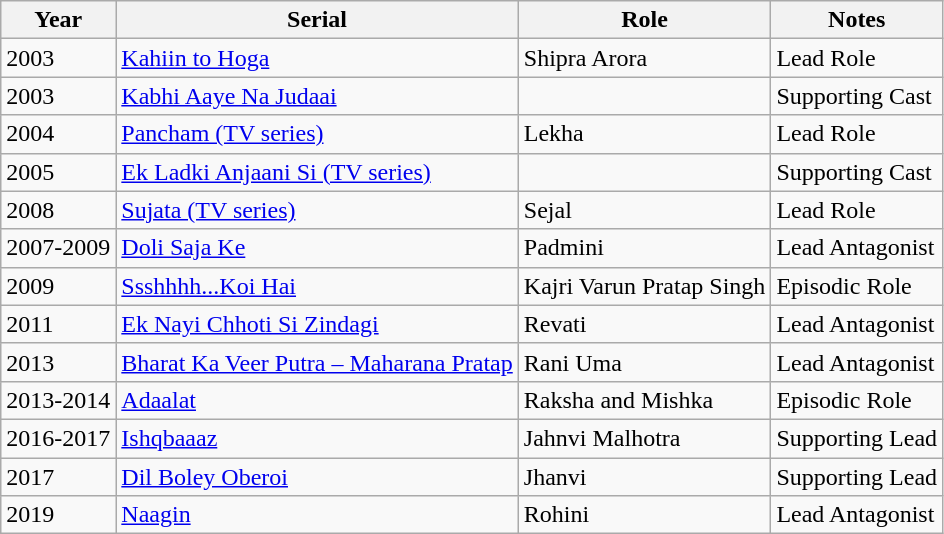<table class="wikitable sortable">
<tr>
<th>Year</th>
<th>Serial</th>
<th>Role</th>
<th>Notes</th>
</tr>
<tr>
<td>2003</td>
<td><a href='#'>Kahiin to Hoga</a></td>
<td>Shipra Arora</td>
<td>Lead Role</td>
</tr>
<tr>
<td>2003</td>
<td><a href='#'>Kabhi Aaye Na Judaai</a></td>
<td></td>
<td>Supporting Cast</td>
</tr>
<tr>
<td>2004</td>
<td><a href='#'>Pancham (TV series)</a></td>
<td>Lekha</td>
<td>Lead Role</td>
</tr>
<tr>
<td>2005</td>
<td><a href='#'>Ek Ladki Anjaani Si (TV series)</a></td>
<td></td>
<td>Supporting Cast</td>
</tr>
<tr>
<td>2008</td>
<td><a href='#'>Sujata (TV series)</a></td>
<td>Sejal</td>
<td>Lead Role</td>
</tr>
<tr>
<td>2007-2009</td>
<td><a href='#'>Doli Saja Ke</a></td>
<td>Padmini</td>
<td>Lead Antagonist</td>
</tr>
<tr>
<td>2009</td>
<td><a href='#'>Ssshhhh...Koi Hai</a></td>
<td>Kajri Varun Pratap Singh</td>
<td>Episodic Role</td>
</tr>
<tr>
<td>2011</td>
<td><a href='#'>Ek Nayi Chhoti Si Zindagi</a></td>
<td>Revati</td>
<td>Lead Antagonist</td>
</tr>
<tr>
<td>2013</td>
<td><a href='#'>Bharat Ka Veer Putra – Maharana Pratap</a></td>
<td>Rani Uma</td>
<td>Lead Antagonist</td>
</tr>
<tr>
<td>2013-2014</td>
<td><a href='#'>Adaalat</a></td>
<td>Raksha and Mishka</td>
<td>Episodic Role</td>
</tr>
<tr>
<td>2016-2017</td>
<td><a href='#'>Ishqbaaaz</a></td>
<td>Jahnvi Malhotra</td>
<td>Supporting Lead</td>
</tr>
<tr>
<td>2017</td>
<td><a href='#'>Dil Boley Oberoi</a></td>
<td>Jhanvi</td>
<td>Supporting Lead</td>
</tr>
<tr>
<td>2019</td>
<td><a href='#'>Naagin</a></td>
<td>Rohini</td>
<td>Lead Antagonist</td>
</tr>
</table>
